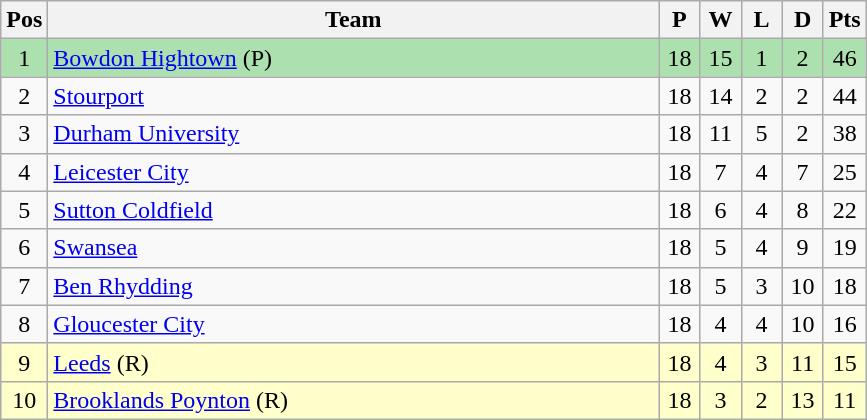<table class="wikitable" style="font-size: 100%">
<tr>
<th width=20>Pos</th>
<th width=400>Team</th>
<th width=20>P</th>
<th width=20>W</th>
<th width=20>L</th>
<th width=20>D</th>
<th width=20>Pts</th>
</tr>
<tr align=center style="background:#ACE1AF;">
<td>1</td>
<td align="left"><a href='#'>Bowdon Hightown</a> (P)</td>
<td>18</td>
<td>15</td>
<td>1</td>
<td>2</td>
<td>46</td>
</tr>
<tr align=center>
<td>2</td>
<td align="left"><a href='#'>Stourport</a></td>
<td>18</td>
<td>14</td>
<td>2</td>
<td>2</td>
<td>44</td>
</tr>
<tr align=center>
<td>3</td>
<td align="left"><a href='#'>Durham University</a></td>
<td>18</td>
<td>11</td>
<td>5</td>
<td>2</td>
<td>38</td>
</tr>
<tr align=center>
<td>4</td>
<td align="left"><a href='#'>Leicester City</a></td>
<td>18</td>
<td>7</td>
<td>4</td>
<td>7</td>
<td>25</td>
</tr>
<tr align=center>
<td>5</td>
<td align="left"><a href='#'>Sutton Coldfield</a></td>
<td>18</td>
<td>6</td>
<td>4</td>
<td>8</td>
<td>22</td>
</tr>
<tr align=center>
<td>6</td>
<td align="left"><a href='#'>Swansea</a></td>
<td>18</td>
<td>5</td>
<td>4</td>
<td>9</td>
<td>19</td>
</tr>
<tr align=center>
<td>7</td>
<td align="left"><a href='#'>Ben Rhydding</a></td>
<td>18</td>
<td>5</td>
<td>3</td>
<td>10</td>
<td>18</td>
</tr>
<tr align=center>
<td>8</td>
<td align="left"><a href='#'>Gloucester City</a></td>
<td>18</td>
<td>4</td>
<td>4</td>
<td>10</td>
<td>16</td>
</tr>
<tr align=center  style="background: #ffffcc;">
<td>9</td>
<td align="left"><a href='#'>Leeds</a> (R)</td>
<td>18</td>
<td>4</td>
<td>3</td>
<td>11</td>
<td>15</td>
</tr>
<tr align=center style="background: #ffffcc;">
<td>10</td>
<td align="left"><a href='#'>Brooklands Poynton</a> (R)</td>
<td>18</td>
<td>3</td>
<td>2</td>
<td>13</td>
<td>11</td>
</tr>
</table>
